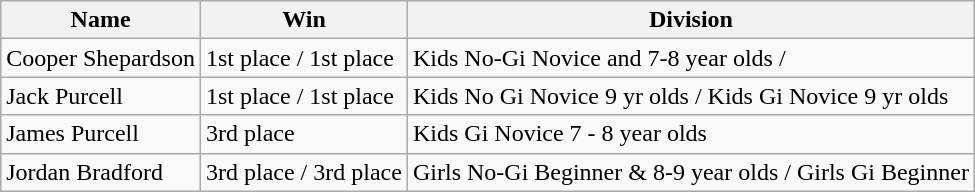<table class="wikitable">
<tr>
<th>Name</th>
<th>Win</th>
<th>Division</th>
</tr>
<tr>
<td>Cooper Shepardson</td>
<td>1st place / 1st place</td>
<td>Kids No-Gi Novice  and 7-8  year olds / </td>
</tr>
<tr>
<td>Jack Purcell</td>
<td>1st place / 1st place</td>
<td>Kids No Gi Novice  9 yr olds / Kids Gi Novice  9 yr olds</td>
</tr>
<tr>
<td>James Purcell</td>
<td>3rd place</td>
<td>Kids Gi Novice  7 - 8 year olds</td>
</tr>
<tr>
<td>Jordan Bradford</td>
<td>3rd place / 3rd place</td>
<td>Girls No-Gi Beginner  & 8-9 year olds / Girls Gi Beginner </td>
</tr>
</table>
